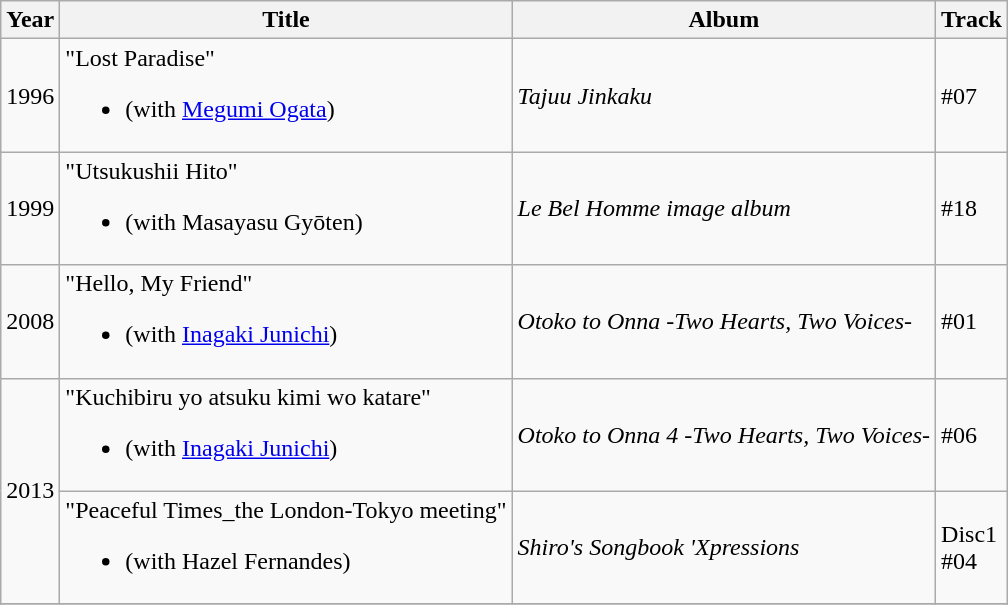<table class="wikitable">
<tr>
<th>Year</th>
<th>Title</th>
<th>Album</th>
<th>Track</th>
</tr>
<tr>
<td>1996</td>
<td>"Lost Paradise"<br><ul><li>(with <a href='#'>Megumi Ogata</a>)</li></ul></td>
<td><em>Tajuu Jinkaku</em></td>
<td>#07</td>
</tr>
<tr>
<td>1999</td>
<td>"Utsukushii Hito"<br><ul><li>(with Masayasu Gyōten)</li></ul></td>
<td><em>Le Bel Homme image album</em></td>
<td>#18</td>
</tr>
<tr>
<td>2008</td>
<td>"Hello, My Friend"<br><ul><li>(with <a href='#'>Inagaki Junichi</a>)</li></ul></td>
<td><em>Otoko to Onna -Two Hearts, Two Voices-</em></td>
<td>#01</td>
</tr>
<tr>
<td rowspan="2">2013</td>
<td>"Kuchibiru yo atsuku kimi wo katare"<br><ul><li>(with <a href='#'>Inagaki Junichi</a>)</li></ul></td>
<td><em>Otoko to Onna 4 -Two Hearts, Two Voices-</em></td>
<td>#06</td>
</tr>
<tr>
<td>"Peaceful Times_the London-Tokyo meeting"<br><ul><li>(with Hazel Fernandes)</li></ul></td>
<td><em>Shiro's Songbook 'Xpressions<strong></td>
<td>Disc1<br>#04</td>
</tr>
<tr>
</tr>
</table>
